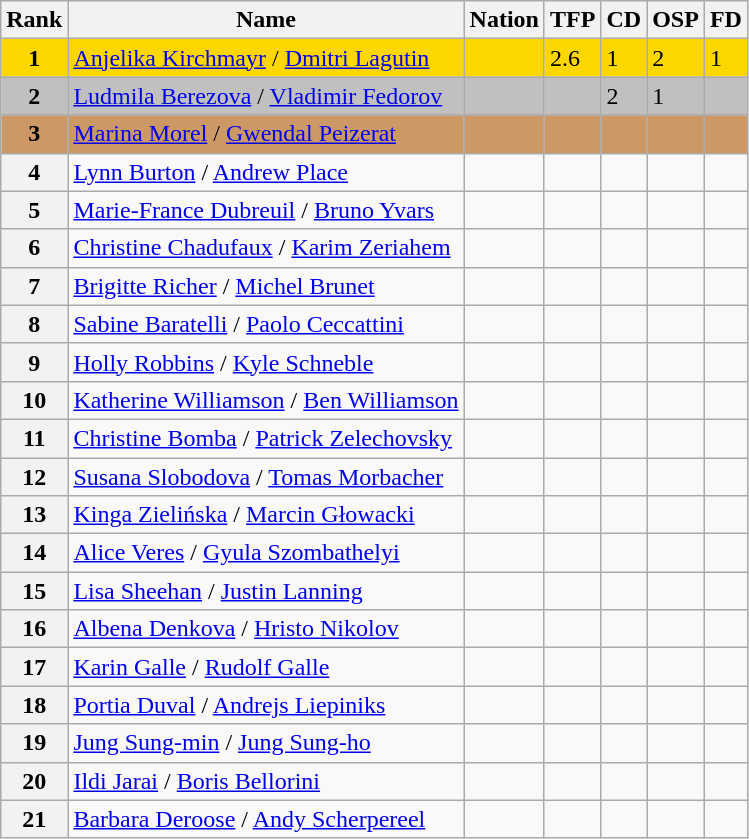<table class="wikitable sortable">
<tr>
<th>Rank</th>
<th>Name</th>
<th>Nation</th>
<th>TFP</th>
<th>CD</th>
<th>OSP</th>
<th>FD</th>
</tr>
<tr bgcolor=gold>
<td align=center><strong>1</strong></td>
<td><a href='#'>Anjelika Kirchmayr</a> / <a href='#'>Dmitri Lagutin</a></td>
<td></td>
<td>2.6</td>
<td>1</td>
<td>2</td>
<td>1</td>
</tr>
<tr bgcolor=silver>
<td align=center><strong>2</strong></td>
<td><a href='#'>Ludmila Berezova</a> / <a href='#'>Vladimir Fedorov</a></td>
<td></td>
<td></td>
<td>2</td>
<td>1</td>
<td></td>
</tr>
<tr bgcolor=cc9966>
<td align=center><strong>3</strong></td>
<td><a href='#'>Marina Morel</a> / <a href='#'>Gwendal Peizerat</a></td>
<td></td>
<td></td>
<td></td>
<td></td>
<td></td>
</tr>
<tr>
<th>4</th>
<td><a href='#'>Lynn Burton</a> / <a href='#'>Andrew Place</a></td>
<td></td>
<td></td>
<td></td>
<td></td>
<td></td>
</tr>
<tr>
<th>5</th>
<td><a href='#'>Marie-France Dubreuil</a> / <a href='#'>Bruno Yvars</a></td>
<td></td>
<td></td>
<td></td>
<td></td>
<td></td>
</tr>
<tr>
<th>6</th>
<td><a href='#'>Christine Chadufaux</a> / <a href='#'>Karim Zeriahem</a></td>
<td></td>
<td></td>
<td></td>
<td></td>
<td></td>
</tr>
<tr>
<th>7</th>
<td><a href='#'>Brigitte Richer</a> / <a href='#'>Michel Brunet</a></td>
<td></td>
<td></td>
<td></td>
<td></td>
<td></td>
</tr>
<tr>
<th>8</th>
<td><a href='#'>Sabine Baratelli</a> / <a href='#'>Paolo Ceccattini</a></td>
<td></td>
<td></td>
<td></td>
<td></td>
<td></td>
</tr>
<tr>
<th>9</th>
<td><a href='#'>Holly Robbins</a> / <a href='#'>Kyle Schneble</a></td>
<td></td>
<td></td>
<td></td>
<td></td>
<td></td>
</tr>
<tr>
<th>10</th>
<td><a href='#'>Katherine Williamson</a> / <a href='#'>Ben Williamson</a></td>
<td></td>
<td></td>
<td></td>
<td></td>
<td></td>
</tr>
<tr>
<th>11</th>
<td><a href='#'>Christine Bomba</a> / <a href='#'>Patrick Zelechovsky</a></td>
<td></td>
<td></td>
<td></td>
<td></td>
<td></td>
</tr>
<tr>
<th>12</th>
<td><a href='#'>Susana Slobodova</a> / <a href='#'>Tomas Morbacher</a></td>
<td></td>
<td></td>
<td></td>
<td></td>
<td></td>
</tr>
<tr>
<th>13</th>
<td><a href='#'>Kinga Zielińska</a> / <a href='#'>Marcin Głowacki</a></td>
<td></td>
<td></td>
<td></td>
<td></td>
<td></td>
</tr>
<tr>
<th>14</th>
<td><a href='#'>Alice Veres</a> / <a href='#'>Gyula Szombathelyi</a></td>
<td></td>
<td></td>
<td></td>
<td></td>
<td></td>
</tr>
<tr>
<th>15</th>
<td><a href='#'>Lisa Sheehan</a> / <a href='#'>Justin Lanning</a></td>
<td></td>
<td></td>
<td></td>
<td></td>
<td></td>
</tr>
<tr>
<th>16</th>
<td><a href='#'>Albena Denkova</a> / <a href='#'>Hristo Nikolov</a></td>
<td></td>
<td></td>
<td></td>
<td></td>
<td></td>
</tr>
<tr>
<th>17</th>
<td><a href='#'>Karin Galle</a> / <a href='#'>Rudolf Galle</a></td>
<td></td>
<td></td>
<td></td>
<td></td>
<td></td>
</tr>
<tr>
<th>18</th>
<td><a href='#'>Portia Duval</a> / <a href='#'>Andrejs Liepiniks</a></td>
<td></td>
<td></td>
<td></td>
<td></td>
<td></td>
</tr>
<tr>
<th>19</th>
<td><a href='#'>Jung Sung-min</a> / <a href='#'>Jung Sung-ho</a></td>
<td></td>
<td></td>
<td></td>
<td></td>
<td></td>
</tr>
<tr>
<th>20</th>
<td><a href='#'>Ildi Jarai</a> / <a href='#'>Boris Bellorini</a></td>
<td></td>
<td></td>
<td></td>
<td></td>
<td></td>
</tr>
<tr>
<th>21</th>
<td><a href='#'>Barbara Deroose</a> / <a href='#'>Andy Scherpereel</a></td>
<td></td>
<td></td>
<td></td>
<td></td>
<td></td>
</tr>
</table>
